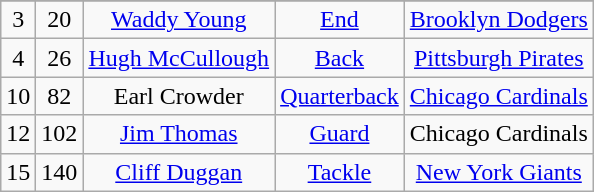<table class="wikitable" style="text-align:center;">
<tr>
</tr>
<tr>
<td>3</td>
<td>20</td>
<td><a href='#'>Waddy Young</a></td>
<td><a href='#'>End</a></td>
<td><a href='#'>Brooklyn Dodgers</a></td>
</tr>
<tr>
<td>4</td>
<td>26</td>
<td><a href='#'>Hugh McCullough</a></td>
<td><a href='#'>Back</a></td>
<td><a href='#'>Pittsburgh Pirates</a></td>
</tr>
<tr>
<td>10</td>
<td>82</td>
<td>Earl Crowder</td>
<td><a href='#'>Quarterback</a></td>
<td><a href='#'>Chicago Cardinals</a></td>
</tr>
<tr>
<td>12</td>
<td>102</td>
<td><a href='#'>Jim Thomas</a></td>
<td><a href='#'>Guard</a></td>
<td>Chicago Cardinals</td>
</tr>
<tr>
<td>15</td>
<td>140</td>
<td><a href='#'>Cliff Duggan</a></td>
<td><a href='#'>Tackle</a></td>
<td><a href='#'>New York Giants</a></td>
</tr>
</table>
